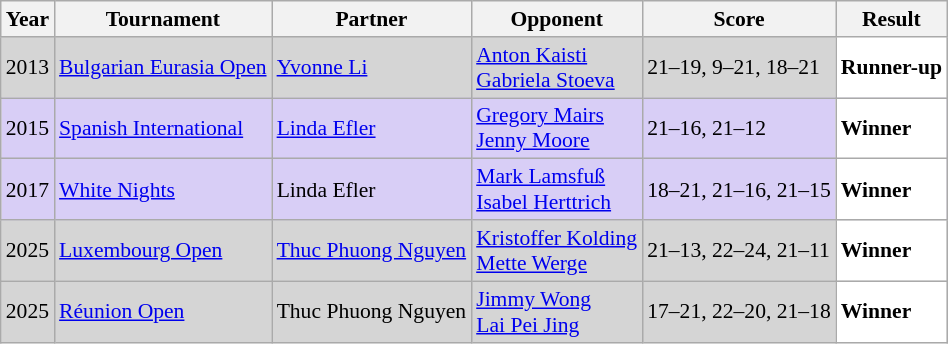<table class="sortable wikitable" style="font-size: 90%;">
<tr>
<th>Year</th>
<th>Tournament</th>
<th>Partner</th>
<th>Opponent</th>
<th>Score</th>
<th>Result</th>
</tr>
<tr style="background:#D5D5D5">
<td align="center">2013</td>
<td align="left"><a href='#'>Bulgarian Eurasia Open</a></td>
<td align="left"> <a href='#'>Yvonne Li</a></td>
<td align="left"> <a href='#'>Anton Kaisti</a><br> <a href='#'>Gabriela Stoeva</a></td>
<td align="left">21–19, 9–21, 18–21</td>
<td style="text-align:left; background:white"> <strong>Runner-up</strong></td>
</tr>
<tr style="background:#D8CEF6">
<td align="center">2015</td>
<td align="left"><a href='#'>Spanish International</a></td>
<td align="left"> <a href='#'>Linda Efler</a></td>
<td align="left"> <a href='#'>Gregory Mairs</a><br> <a href='#'>Jenny Moore</a></td>
<td align="left">21–16, 21–12</td>
<td style="text-align:left; background:white"> <strong>Winner</strong></td>
</tr>
<tr style="background:#D8CEF6">
<td align="center">2017</td>
<td align="left"><a href='#'>White Nights</a></td>
<td align="left"> Linda Efler</td>
<td align="left"> <a href='#'>Mark Lamsfuß</a><br> <a href='#'>Isabel Herttrich</a></td>
<td align="left">18–21, 21–16, 21–15</td>
<td style="text-align:left; background:white"> <strong>Winner</strong></td>
</tr>
<tr style="background:#D5D5D5">
<td align="center">2025</td>
<td align="left"><a href='#'>Luxembourg Open</a></td>
<td align="left"> <a href='#'>Thuc Phuong Nguyen</a></td>
<td align="left"> <a href='#'>Kristoffer Kolding</a><br> <a href='#'>Mette Werge</a></td>
<td align="left">21–13, 22–24, 21–11</td>
<td style="text-align:left; background:white"> <strong>Winner</strong></td>
</tr>
<tr style="background:#D5D5D5">
<td align="center">2025</td>
<td align="left"><a href='#'>Réunion Open</a></td>
<td align="left"> Thuc Phuong Nguyen</td>
<td align="left"> <a href='#'>Jimmy Wong</a><br> <a href='#'>Lai Pei Jing</a></td>
<td align="left">17–21, 22–20, 21–18</td>
<td style="text-align:left; background:white"> <strong>Winner</strong></td>
</tr>
</table>
